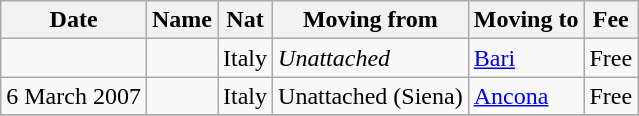<table class="wikitable sortable">
<tr>
<th>Date</th>
<th>Name</th>
<th>Nat</th>
<th>Moving from</th>
<th>Moving to</th>
<th>Fee</th>
</tr>
<tr>
<td><strong></strong></td>
<td></td>
<td>Italy</td>
<td><em>Unattached</em></td>
<td><a href='#'>Bari</a></td>
<td> Free</td>
</tr>
<tr>
<td>6 March 2007</td>
<td></td>
<td>Italy</td>
<td>Unattached (Siena)</td>
<td><a href='#'>Ancona</a></td>
<td>Free</td>
</tr>
<tr>
</tr>
</table>
